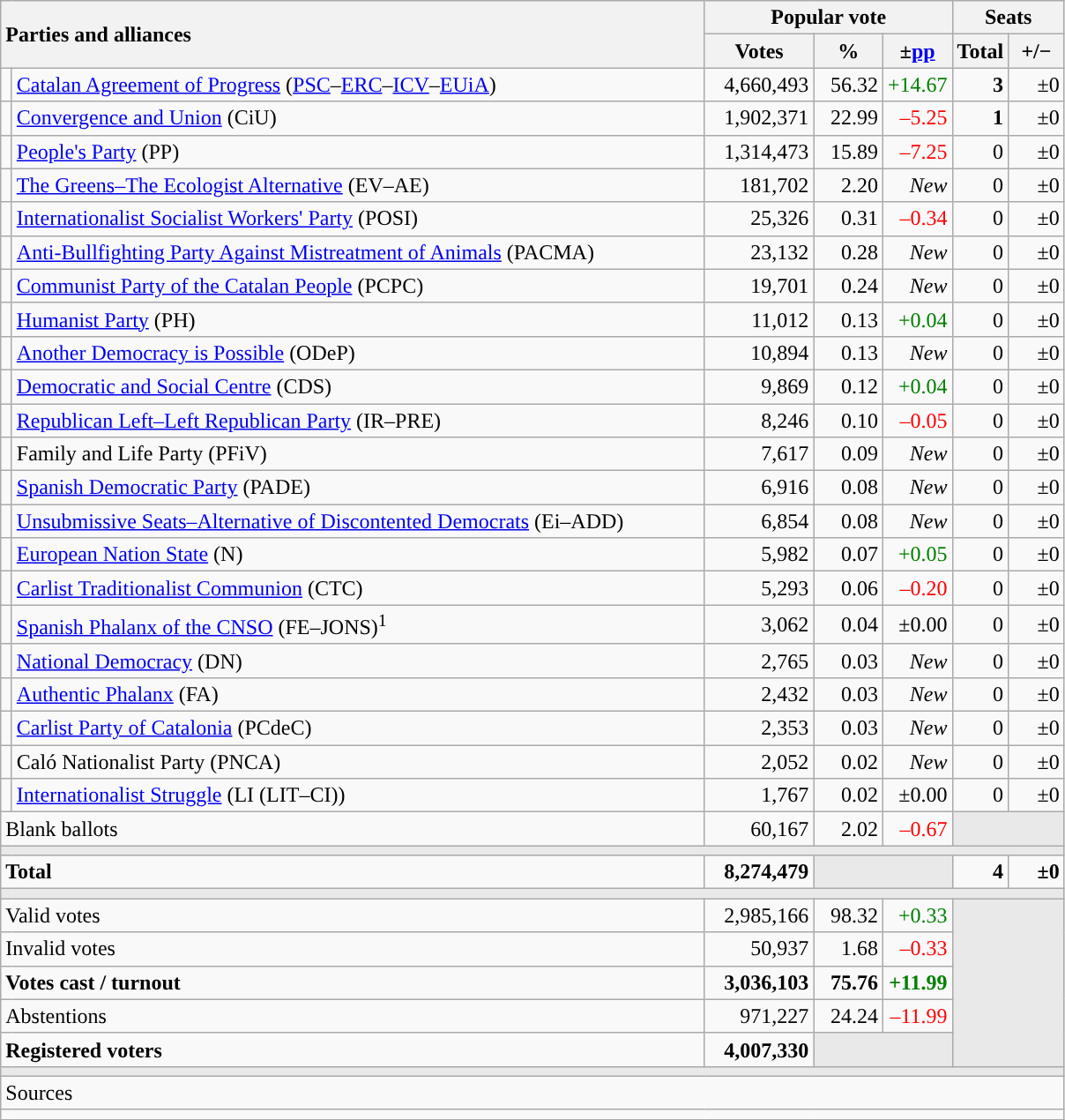<table class="wikitable" style="text-align:right;">
<tr>
<th style="text-align:left;" rowspan="2" colspan="2" width="525">Parties and alliances</th>
<th colspan="3">Popular vote</th>
<th colspan="2">Seats</th>
</tr>
<tr>
<th width="75">Votes</th>
<th width="45">%</th>
<th width="45">±<a href='#'>pp</a></th>
<th width="35">Total</th>
<th width="35">+/−</th>
</tr>
<tr>
<td width="1" style="color:inherit;background:"></td>
<td align="left"><a href='#'>Catalan Agreement of Progress</a> (<a href='#'>PSC</a>–<a href='#'>ERC</a>–<a href='#'>ICV</a>–<a href='#'>EUiA</a>)</td>
<td>4,660,493</td>
<td>56.32</td>
<td style="color:green;">+14.67</td>
<td><strong>3</strong></td>
<td>±0</td>
</tr>
<tr>
<td style="color:inherit;background:"></td>
<td align="left"><a href='#'>Convergence and Union</a> (CiU)</td>
<td>1,902,371</td>
<td>22.99</td>
<td style="color:red;">–5.25</td>
<td><strong>1</strong></td>
<td>±0</td>
</tr>
<tr>
<td style="color:inherit;background:"></td>
<td align="left"><a href='#'>People's Party</a> (PP)</td>
<td>1,314,473</td>
<td>15.89</td>
<td style="color:red;">–7.25</td>
<td>0</td>
<td>±0</td>
</tr>
<tr>
<td style="color:inherit;background:"></td>
<td align="left"><a href='#'>The Greens–The Ecologist Alternative</a> (EV–AE)</td>
<td>181,702</td>
<td>2.20</td>
<td><em>New</em></td>
<td>0</td>
<td>±0</td>
</tr>
<tr>
<td style="color:inherit;background:"></td>
<td align="left"><a href='#'>Internationalist Socialist Workers' Party</a> (POSI)</td>
<td>25,326</td>
<td>0.31</td>
<td style="color:red;">–0.34</td>
<td>0</td>
<td>±0</td>
</tr>
<tr>
<td style="color:inherit;background:"></td>
<td align="left"><a href='#'>Anti-Bullfighting Party Against Mistreatment of Animals</a> (PACMA)</td>
<td>23,132</td>
<td>0.28</td>
<td><em>New</em></td>
<td>0</td>
<td>±0</td>
</tr>
<tr>
<td style="color:inherit;background:"></td>
<td align="left"><a href='#'>Communist Party of the Catalan People</a> (PCPC)</td>
<td>19,701</td>
<td>0.24</td>
<td><em>New</em></td>
<td>0</td>
<td>±0</td>
</tr>
<tr>
<td style="color:inherit;background:"></td>
<td align="left"><a href='#'>Humanist Party</a> (PH)</td>
<td>11,012</td>
<td>0.13</td>
<td style="color:green;">+0.04</td>
<td>0</td>
<td>±0</td>
</tr>
<tr>
<td style="color:inherit;background:"></td>
<td align="left"><a href='#'>Another Democracy is Possible</a> (ODeP)</td>
<td>10,894</td>
<td>0.13</td>
<td><em>New</em></td>
<td>0</td>
<td>±0</td>
</tr>
<tr>
<td style="color:inherit;background:"></td>
<td align="left"><a href='#'>Democratic and Social Centre</a> (CDS)</td>
<td>9,869</td>
<td>0.12</td>
<td style="color:green;">+0.04</td>
<td>0</td>
<td>±0</td>
</tr>
<tr>
<td style="color:inherit;background:"></td>
<td align="left"><a href='#'>Republican Left–Left Republican Party</a> (IR–PRE)</td>
<td>8,246</td>
<td>0.10</td>
<td style="color:red;">–0.05</td>
<td>0</td>
<td>±0</td>
</tr>
<tr>
<td style="color:inherit;background:"></td>
<td align="left">Family and Life Party (PFiV)</td>
<td>7,617</td>
<td>0.09</td>
<td><em>New</em></td>
<td>0</td>
<td>±0</td>
</tr>
<tr>
<td style="color:inherit;background:"></td>
<td align="left"><a href='#'>Spanish Democratic Party</a> (PADE)</td>
<td>6,916</td>
<td>0.08</td>
<td><em>New</em></td>
<td>0</td>
<td>±0</td>
</tr>
<tr>
<td style="color:inherit;background:"></td>
<td align="left"><a href='#'>Unsubmissive Seats–Alternative of Discontented Democrats</a> (Ei–ADD)</td>
<td>6,854</td>
<td>0.08</td>
<td><em>New</em></td>
<td>0</td>
<td>±0</td>
</tr>
<tr>
<td style="color:inherit;background:"></td>
<td align="left"><a href='#'>European Nation State</a> (N)</td>
<td>5,982</td>
<td>0.07</td>
<td style="color:green;">+0.05</td>
<td>0</td>
<td>±0</td>
</tr>
<tr>
<td style="color:inherit;background:"></td>
<td align="left"><a href='#'>Carlist Traditionalist Communion</a> (CTC)</td>
<td>5,293</td>
<td>0.06</td>
<td style="color:red;">–0.20</td>
<td>0</td>
<td>±0</td>
</tr>
<tr>
<td style="color:inherit;background:"></td>
<td align="left"><a href='#'>Spanish Phalanx of the CNSO</a> (FE–JONS)<sup>1</sup></td>
<td>3,062</td>
<td>0.04</td>
<td>±0.00</td>
<td>0</td>
<td>±0</td>
</tr>
<tr>
<td style="color:inherit;background:"></td>
<td align="left"><a href='#'>National Democracy</a> (DN)</td>
<td>2,765</td>
<td>0.03</td>
<td><em>New</em></td>
<td>0</td>
<td>±0</td>
</tr>
<tr>
<td style="color:inherit;background:"></td>
<td align="left"><a href='#'>Authentic Phalanx</a> (FA)</td>
<td>2,432</td>
<td>0.03</td>
<td><em>New</em></td>
<td>0</td>
<td>±0</td>
</tr>
<tr>
<td style="color:inherit;background:"></td>
<td align="left"><a href='#'>Carlist Party of Catalonia</a> (PCdeC)</td>
<td>2,353</td>
<td>0.03</td>
<td><em>New</em></td>
<td>0</td>
<td>±0</td>
</tr>
<tr>
<td style="color:inherit;background:"></td>
<td align="left">Caló Nationalist Party (PNCA)</td>
<td>2,052</td>
<td>0.02</td>
<td><em>New</em></td>
<td>0</td>
<td>±0</td>
</tr>
<tr>
<td style="color:inherit;background:"></td>
<td align="left"><a href='#'>Internationalist Struggle</a> (LI (LIT–CI))</td>
<td>1,767</td>
<td>0.02</td>
<td>±0.00</td>
<td>0</td>
<td>±0</td>
</tr>
<tr>
<td align="left" colspan="2">Blank ballots</td>
<td>60,167</td>
<td>2.02</td>
<td style="color:red;">–0.67</td>
<td bgcolor="#E9E9E9" colspan="2"></td>
</tr>
<tr>
<td colspan="7" bgcolor="#E9E9E9"></td>
</tr>
<tr style="font-weight:bold;">
<td align="left" colspan="2">Total</td>
<td>8,274,479</td>
<td bgcolor="#E9E9E9" colspan="2"></td>
<td>4</td>
<td>±0</td>
</tr>
<tr>
<td colspan="7" bgcolor="#E9E9E9"></td>
</tr>
<tr>
<td align="left" colspan="2">Valid votes</td>
<td>2,985,166</td>
<td>98.32</td>
<td style="color:green;">+0.33</td>
<td bgcolor="#E9E9E9" colspan="2" rowspan="5"></td>
</tr>
<tr>
<td align="left" colspan="2">Invalid votes</td>
<td>50,937</td>
<td>1.68</td>
<td style="color:red;">–0.33</td>
</tr>
<tr style="font-weight:bold;">
<td align="left" colspan="2">Votes cast / turnout</td>
<td>3,036,103</td>
<td>75.76</td>
<td style="color:green;">+11.99</td>
</tr>
<tr>
<td align="left" colspan="2">Abstentions</td>
<td>971,227</td>
<td>24.24</td>
<td style="color:red;">–11.99</td>
</tr>
<tr style="font-weight:bold;">
<td align="left" colspan="2">Registered voters</td>
<td>4,007,330</td>
<td bgcolor="#E9E9E9" colspan="2"></td>
</tr>
<tr>
<td colspan="7" bgcolor="#E9E9E9"></td>
</tr>
<tr>
<td align="left" colspan="7">Sources</td>
</tr>
<tr>
<td colspan="7" style="text-align:left; max-width:790px;"></td>
</tr>
</table>
